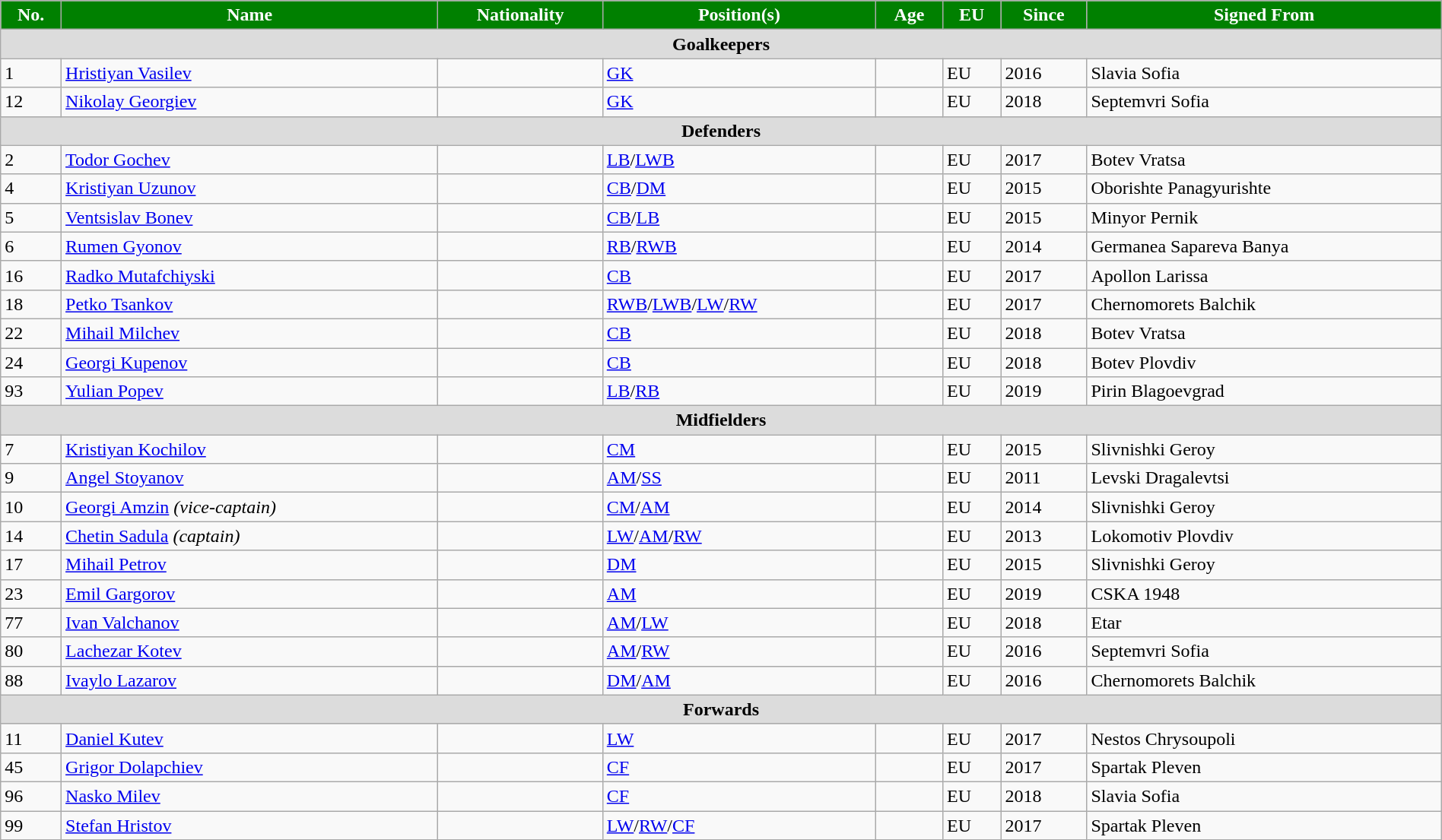<table class="wikitable" style="text-align:left; font-size:100%; width:100%;">
<tr>
<th style="background:green; color:white; text-align:center;">No.</th>
<th style="background:green; color:white; text-align:center;">Name</th>
<th style="background:green; color:white; text-align:center;">Nationality</th>
<th style="background:green; color:white; text-align:center;">Position(s)</th>
<th style="background:green; color:white; text-align:center;">Age</th>
<th style="background:green; color:white; text-align:center;">EU</th>
<th style="background:green; color:white; text-align:center;">Since</th>
<th style="background:green; color:white; text-align:center;">Signed From</th>
</tr>
<tr>
<th colspan="8" style="background:#dcdcdc; text-align:center;">Goalkeepers</th>
</tr>
<tr>
<td>1</td>
<td><a href='#'>Hristiyan Vasilev</a></td>
<td></td>
<td><a href='#'>GK</a></td>
<td></td>
<td>EU</td>
<td>2016</td>
<td>Slavia Sofiа</td>
</tr>
<tr>
<td>12</td>
<td><a href='#'>Nikolay Georgiev</a></td>
<td></td>
<td><a href='#'>GK</a></td>
<td></td>
<td>EU</td>
<td>2018</td>
<td>Septemvri Sofia</td>
</tr>
<tr>
<th colspan="8" style="background:#dcdcdc; text-align:center;">Defenders</th>
</tr>
<tr>
<td>2</td>
<td><a href='#'>Todor Gochev</a></td>
<td></td>
<td><a href='#'>LB</a>/<a href='#'>LWB</a></td>
<td></td>
<td>EU</td>
<td>2017</td>
<td>Botev Vratsa</td>
</tr>
<tr>
<td>4</td>
<td><a href='#'>Kristiyan Uzunov</a></td>
<td></td>
<td><a href='#'>CB</a>/<a href='#'>DM</a></td>
<td></td>
<td>EU</td>
<td>2015</td>
<td>Oborishte Panagyurishte</td>
</tr>
<tr>
<td>5</td>
<td><a href='#'>Ventsislav Bonev</a></td>
<td></td>
<td><a href='#'>CB</a>/<a href='#'>LB</a></td>
<td></td>
<td>EU</td>
<td>2015</td>
<td>Minyor Pernik</td>
</tr>
<tr>
<td>6</td>
<td><a href='#'>Rumen Gyonov</a></td>
<td></td>
<td><a href='#'>RB</a>/<a href='#'>RWB</a></td>
<td></td>
<td>EU</td>
<td>2014</td>
<td>Germanea Sapareva Banya</td>
</tr>
<tr>
<td>16</td>
<td><a href='#'>Radko Mutafchiyski</a></td>
<td></td>
<td><a href='#'>CB</a></td>
<td></td>
<td>EU</td>
<td>2017</td>
<td>Apollon Larissa</td>
</tr>
<tr>
<td>18</td>
<td><a href='#'>Petko Tsankov</a></td>
<td></td>
<td><a href='#'>RWB</a>/<a href='#'>LWB</a>/<a href='#'>LW</a>/<a href='#'>RW</a></td>
<td></td>
<td>EU</td>
<td>2017</td>
<td>Chernomorets Balchik</td>
</tr>
<tr>
<td>22</td>
<td><a href='#'>Mihail Milchev</a></td>
<td></td>
<td><a href='#'>CB</a></td>
<td></td>
<td>EU</td>
<td>2018</td>
<td>Botev Vratsa</td>
</tr>
<tr>
<td>24</td>
<td><a href='#'>Georgi Kupenov</a></td>
<td></td>
<td><a href='#'>CB</a></td>
<td></td>
<td>EU</td>
<td>2018</td>
<td>Botev Plovdiv</td>
</tr>
<tr>
<td>93</td>
<td><a href='#'>Yulian Popev</a></td>
<td></td>
<td><a href='#'>LB</a>/<a href='#'>RB</a></td>
<td></td>
<td>EU</td>
<td>2019</td>
<td>Pirin Blagoevgrad</td>
</tr>
<tr>
<th colspan="8" style="background:#dcdcdc; text-align:center;">Midfielders</th>
</tr>
<tr>
<td>7</td>
<td><a href='#'>Kristiyan Kochilov</a></td>
<td></td>
<td><a href='#'>CM</a></td>
<td></td>
<td>EU</td>
<td>2015</td>
<td>Slivnishki Geroy</td>
</tr>
<tr>
<td>9</td>
<td><a href='#'>Angel Stoyanov</a></td>
<td></td>
<td><a href='#'>AM</a>/<a href='#'>SS</a></td>
<td></td>
<td>EU</td>
<td>2011</td>
<td>Levski Dragalevtsi</td>
</tr>
<tr>
<td>10</td>
<td><a href='#'>Georgi Amzin</a> <em>(vice-captain)</em></td>
<td></td>
<td><a href='#'>CM</a>/<a href='#'>AM</a></td>
<td></td>
<td>EU</td>
<td>2014</td>
<td>Slivnishki Geroy</td>
</tr>
<tr>
<td>14</td>
<td><a href='#'>Chetin Sadula</a> <em>(captain)</em></td>
<td></td>
<td><a href='#'>LW</a>/<a href='#'>AM</a>/<a href='#'>RW</a></td>
<td></td>
<td>EU</td>
<td>2013</td>
<td>Lokomotiv Plovdiv</td>
</tr>
<tr>
<td>17</td>
<td><a href='#'>Mihail Petrov</a></td>
<td></td>
<td><a href='#'>DM</a></td>
<td></td>
<td>EU</td>
<td>2015</td>
<td>Slivnishki Geroy</td>
</tr>
<tr>
<td>23</td>
<td><a href='#'>Emil Gargorov</a></td>
<td></td>
<td><a href='#'>AM</a></td>
<td></td>
<td>EU</td>
<td>2019</td>
<td>CSKA 1948</td>
</tr>
<tr>
<td>77</td>
<td><a href='#'>Ivan Valchanov</a></td>
<td></td>
<td><a href='#'>AM</a>/<a href='#'>LW</a></td>
<td></td>
<td>EU</td>
<td>2018</td>
<td>Etar</td>
</tr>
<tr>
<td>80</td>
<td><a href='#'>Lachezar Kotev</a></td>
<td></td>
<td><a href='#'>AM</a>/<a href='#'>RW</a></td>
<td></td>
<td>EU</td>
<td>2016</td>
<td>Septemvri Sofia</td>
</tr>
<tr>
<td>88</td>
<td><a href='#'>Ivaylo Lazarov</a></td>
<td></td>
<td><a href='#'>DM</a>/<a href='#'>AM</a></td>
<td></td>
<td>EU</td>
<td>2016</td>
<td>Chernomorets Balchik</td>
</tr>
<tr>
<th colspan="8" style="background:#dcdcdc; text-align:center;">Forwards</th>
</tr>
<tr>
<td>11</td>
<td><a href='#'>Daniel Kutev</a></td>
<td></td>
<td><a href='#'>LW</a></td>
<td></td>
<td>EU</td>
<td>2017</td>
<td>Nestos Chrysoupoli</td>
</tr>
<tr>
<td>45</td>
<td><a href='#'>Grigor Dolapchiev</a></td>
<td></td>
<td><a href='#'>CF</a></td>
<td></td>
<td>EU</td>
<td>2017</td>
<td>Spartak Pleven</td>
</tr>
<tr>
<td>96</td>
<td><a href='#'>Nasko Milev</a></td>
<td></td>
<td><a href='#'>CF</a></td>
<td></td>
<td>EU</td>
<td>2018</td>
<td>Slavia Sofia</td>
</tr>
<tr>
<td>99</td>
<td><a href='#'>Stefan Hristov</a></td>
<td></td>
<td><a href='#'>LW</a>/<a href='#'>RW</a>/<a href='#'>CF</a></td>
<td></td>
<td>EU</td>
<td>2017</td>
<td>Spartak Pleven</td>
</tr>
</table>
